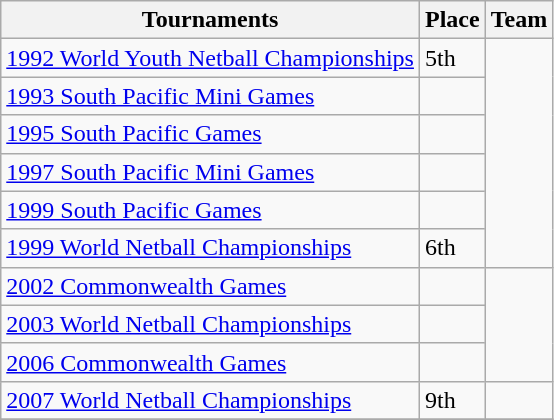<table class="wikitable collapsible">
<tr>
<th>Tournaments</th>
<th>Place</th>
<th>Team</th>
</tr>
<tr>
<td><a href='#'>1992 World Youth Netball Championships</a></td>
<td>5th</td>
<td rowspan="6"></td>
</tr>
<tr>
<td><a href='#'>1993 South Pacific Mini Games</a></td>
<td></td>
</tr>
<tr>
<td><a href='#'>1995 South Pacific Games</a></td>
<td></td>
</tr>
<tr>
<td><a href='#'>1997 South Pacific Mini Games</a></td>
<td></td>
</tr>
<tr>
<td><a href='#'>1999 South Pacific Games</a></td>
<td></td>
</tr>
<tr>
<td><a href='#'>1999 World Netball Championships</a></td>
<td>6th</td>
</tr>
<tr>
<td><a href='#'>2002 Commonwealth Games</a></td>
<td></td>
<td rowspan="3"></td>
</tr>
<tr>
<td><a href='#'>2003 World Netball Championships</a></td>
<td></td>
</tr>
<tr>
<td><a href='#'>2006 Commonwealth Games</a></td>
<td></td>
</tr>
<tr>
<td><a href='#'>2007 World Netball Championships</a></td>
<td>9th</td>
<td></td>
</tr>
<tr>
</tr>
</table>
